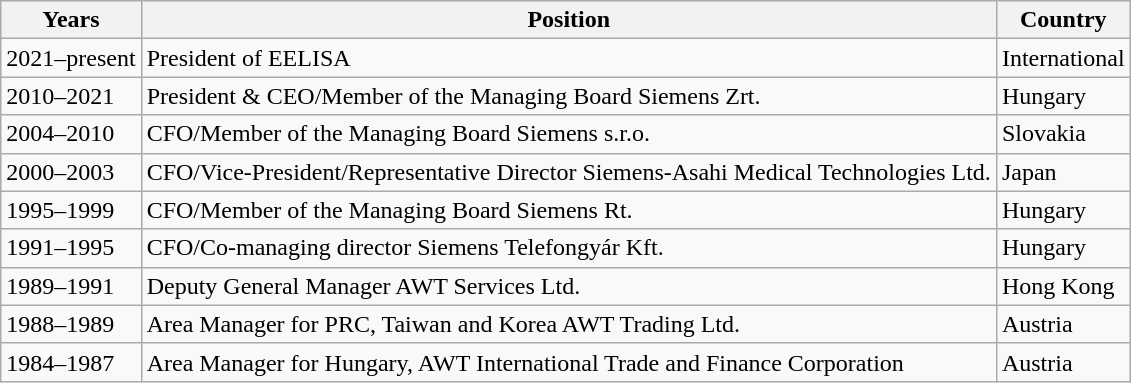<table class="wikitable">
<tr>
<th>Years</th>
<th>Position</th>
<th>Country</th>
</tr>
<tr>
<td>2021–present</td>
<td>President of EELISA</td>
<td>International</td>
</tr>
<tr>
<td>2010–2021</td>
<td>President & CEO/Member of the Managing Board Siemens Zrt.</td>
<td> Hungary</td>
</tr>
<tr>
<td>2004–2010</td>
<td>CFO/Member of the Managing Board Siemens s.r.o.</td>
<td> Slovakia</td>
</tr>
<tr>
<td>2000–2003</td>
<td>CFO/Vice-President/Representative Director Siemens-Asahi Medical Technologies Ltd.</td>
<td> Japan</td>
</tr>
<tr>
<td>1995–1999</td>
<td>CFO/Member of the Managing Board Siemens Rt.</td>
<td> Hungary</td>
</tr>
<tr>
<td>1991–1995  </td>
<td>CFO/Co-managing director Siemens Telefongyár Kft.</td>
<td> Hungary</td>
</tr>
<tr>
<td>1989–1991</td>
<td>Deputy General Manager AWT Services Ltd.</td>
<td> Hong Kong</td>
</tr>
<tr>
<td>1988–1989</td>
<td>Area Manager for PRC, Taiwan and Korea AWT Trading Ltd.</td>
<td> Austria</td>
</tr>
<tr>
<td>1984–1987</td>
<td>Area Manager for Hungary, AWT International Trade and Finance Corporation</td>
<td> Austria</td>
</tr>
</table>
